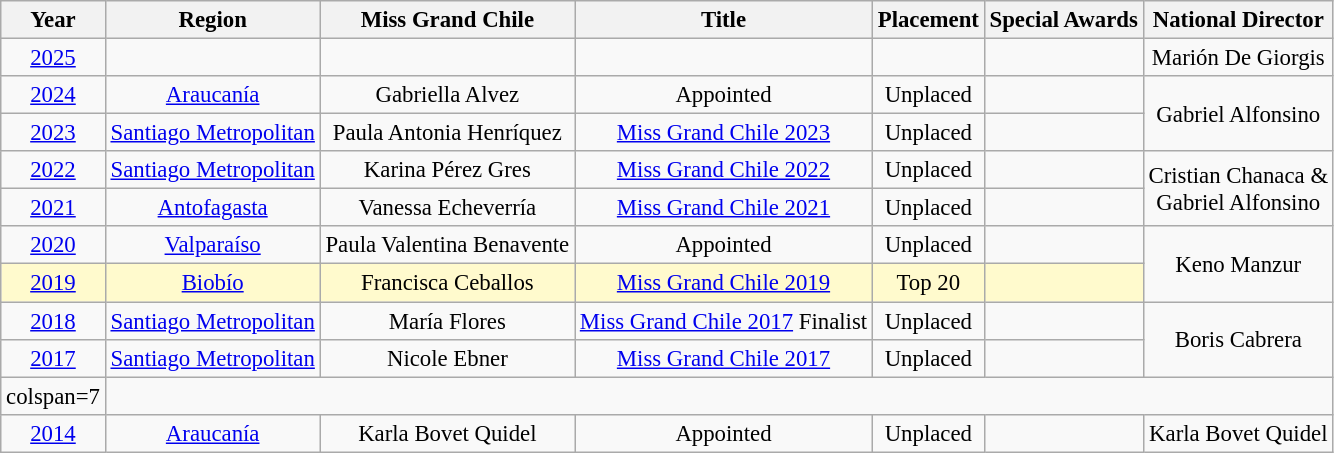<table class="wikitable" style="font-size: 95%; text-align:center">
<tr>
<th>Year</th>
<th>Region</th>
<th>Miss Grand Chile</th>
<th>Title</th>
<th>Placement</th>
<th>Special Awards</th>
<th>National Director</th>
</tr>
<tr>
<td><a href='#'>2025</a></td>
<td></td>
<td></td>
<td></td>
<td></td>
<td></td>
<td>Marión De Giorgis</td>
</tr>
<tr>
<td><a href='#'>2024</a></td>
<td><a href='#'>Araucanía</a></td>
<td>Gabriella Alvez</td>
<td>Appointed</td>
<td>Unplaced</td>
<td></td>
<td rowspan=2>Gabriel Alfonsino</td>
</tr>
<tr>
<td><a href='#'>2023</a></td>
<td><a href='#'>Santiago Metropolitan</a></td>
<td>Paula Antonia Henríquez</td>
<td><a href='#'>Miss Grand Chile 2023</a></td>
<td>Unplaced</td>
<td></td>
</tr>
<tr>
<td><a href='#'>2022</a></td>
<td><a href='#'>Santiago Metropolitan</a></td>
<td>Karina Pérez Gres</td>
<td><a href='#'>Miss Grand Chile 2022</a></td>
<td>Unplaced</td>
<td></td>
<td rowspan=2>Cristian Chanaca &<br>Gabriel Alfonsino</td>
</tr>
<tr>
<td><a href='#'>2021</a></td>
<td><a href='#'>Antofagasta</a></td>
<td>Vanessa Echeverría</td>
<td><a href='#'>Miss Grand Chile 2021</a></td>
<td>Unplaced</td>
<td></td>
</tr>
<tr>
<td><a href='#'>2020</a></td>
<td><a href='#'>Valparaíso</a></td>
<td>Paula Valentina Benavente</td>
<td>Appointed</td>
<td>Unplaced</td>
<td></td>
<td rowspan=2>Keno Manzur</td>
</tr>
<tr bgcolor=#FFFACD>
<td><a href='#'>2019</a></td>
<td><a href='#'>Biobío</a></td>
<td>Francisca Ceballos</td>
<td><a href='#'>Miss Grand Chile 2019</a></td>
<td>Top 20</td>
<td></td>
</tr>
<tr>
<td><a href='#'>2018</a></td>
<td><a href='#'>Santiago Metropolitan</a></td>
<td>María Flores</td>
<td><a href='#'>Miss Grand Chile 2017</a> Finalist</td>
<td>Unplaced</td>
<td></td>
<td rowspan=2>Boris Cabrera</td>
</tr>
<tr>
<td><a href='#'>2017</a></td>
<td><a href='#'>Santiago Metropolitan</a></td>
<td>Nicole Ebner</td>
<td><a href='#'>Miss Grand Chile 2017</a></td>
<td>Unplaced</td>
<td></td>
</tr>
<tr>
<td>colspan=7 </td>
</tr>
<tr>
<td><a href='#'>2014</a></td>
<td><a href='#'>Araucanía</a></td>
<td>Karla Bovet Quidel</td>
<td>Appointed</td>
<td>Unplaced</td>
<td></td>
<td>Karla Bovet Quidel</td>
</tr>
</table>
